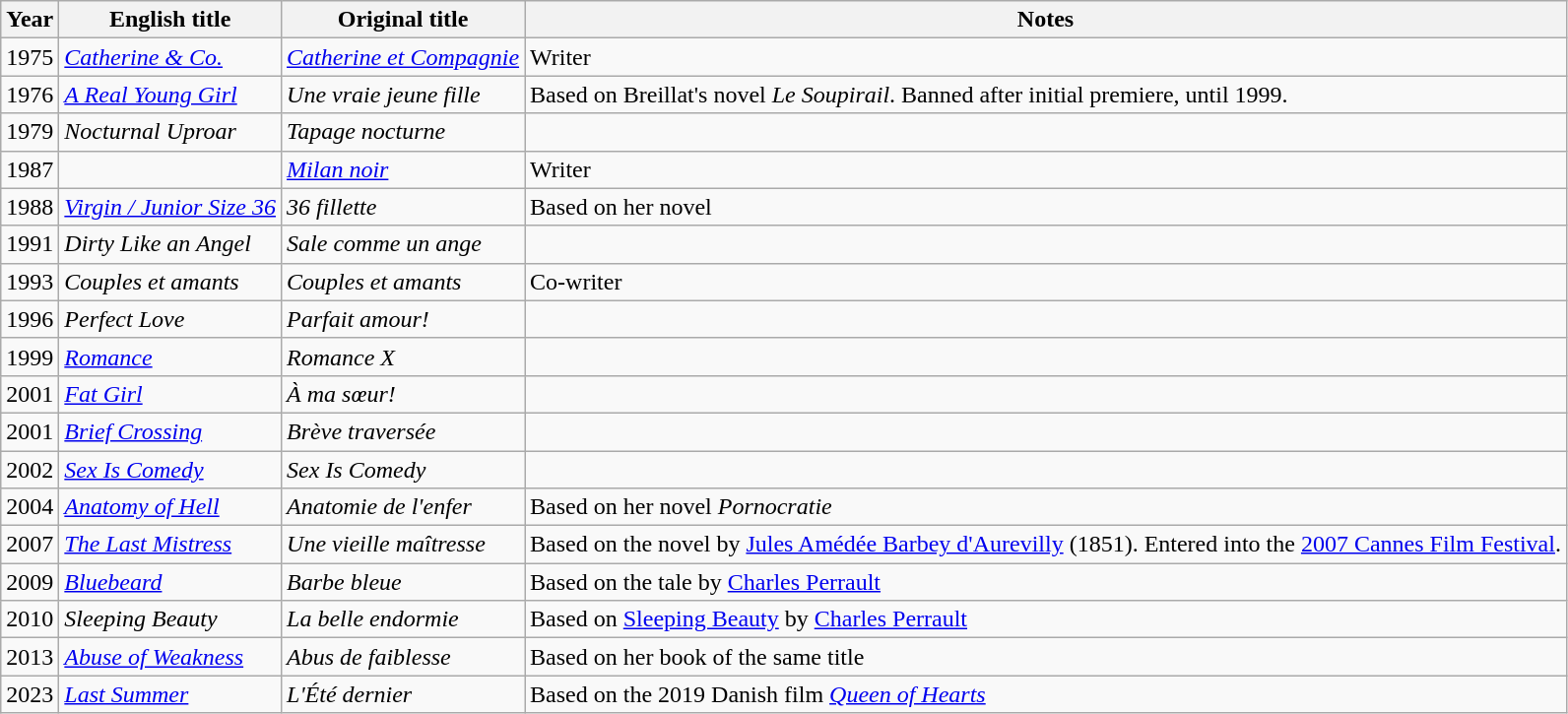<table class="wikitable sortable">
<tr style="text-align:center;">
<th>Year</th>
<th>English title</th>
<th>Original title</th>
<th class="unsortable">Notes</th>
</tr>
<tr>
<td>1975</td>
<td><em><a href='#'>Catherine & Co.</a></em></td>
<td><em><a href='#'>Catherine et Compagnie</a></em></td>
<td>Writer</td>
</tr>
<tr>
<td>1976</td>
<td><em><a href='#'>A Real Young Girl</a></em></td>
<td><em>Une vraie jeune fille</em></td>
<td>Based on Breillat's novel <em>Le Soupirail</em>. Banned after initial premiere, until 1999.</td>
</tr>
<tr>
<td>1979</td>
<td><em>Nocturnal Uproar</em></td>
<td><em>Tapage nocturne</em></td>
<td></td>
</tr>
<tr>
<td>1987</td>
<td></td>
<td><em><a href='#'>Milan noir</a></em></td>
<td>Writer</td>
</tr>
<tr>
<td>1988</td>
<td><em><a href='#'>Virgin / Junior Size 36</a></em></td>
<td><em>36 fillette</em></td>
<td>Based on her novel</td>
</tr>
<tr>
<td>1991</td>
<td><em>Dirty Like an Angel</em></td>
<td><em>Sale comme un ange</em></td>
<td></td>
</tr>
<tr>
<td>1993</td>
<td><em>Couples et amants</em></td>
<td><em>Couples et amants</em></td>
<td>Co-writer</td>
</tr>
<tr>
<td>1996</td>
<td><em>Perfect Love</em></td>
<td><em>Parfait amour!</em></td>
<td></td>
</tr>
<tr>
<td>1999</td>
<td><em><a href='#'>Romance</a></em></td>
<td><em>Romance X</em></td>
<td></td>
</tr>
<tr>
<td>2001</td>
<td><em><a href='#'>Fat Girl</a></em></td>
<td><em>À ma sœur!</em></td>
<td></td>
</tr>
<tr>
<td>2001</td>
<td><em><a href='#'>Brief Crossing</a></em></td>
<td><em>Brève traversée</em></td>
<td></td>
</tr>
<tr>
<td>2002</td>
<td><em><a href='#'>Sex Is Comedy</a></em></td>
<td><em>Sex Is Comedy</em></td>
<td></td>
</tr>
<tr>
<td>2004</td>
<td><em><a href='#'>Anatomy of Hell</a></em></td>
<td><em>Anatomie de l'enfer</em></td>
<td>Based on her novel <em>Pornocratie</em></td>
</tr>
<tr>
<td>2007</td>
<td><em><a href='#'>The Last Mistress</a></em></td>
<td><em>Une vieille maîtresse</em></td>
<td>Based on the novel by <a href='#'>Jules Amédée Barbey d'Aurevilly</a> (1851). Entered into the <a href='#'>2007 Cannes Film Festival</a>.</td>
</tr>
<tr>
<td>2009</td>
<td><em><a href='#'>Bluebeard</a></em></td>
<td><em>Barbe bleue</em></td>
<td>Based on the tale by <a href='#'>Charles Perrault</a></td>
</tr>
<tr>
<td>2010</td>
<td><em>Sleeping Beauty</em></td>
<td><em>La belle endormie</em></td>
<td>Based on <a href='#'>Sleeping Beauty</a> by <a href='#'>Charles Perrault</a></td>
</tr>
<tr>
<td>2013</td>
<td><em><a href='#'>Abuse of Weakness</a></em></td>
<td><em>Abus de faiblesse</em></td>
<td>Based on her book of the same title</td>
</tr>
<tr>
<td>2023</td>
<td><em><a href='#'>Last Summer</a></em></td>
<td><em>L'Été dernier</em></td>
<td>Based on the 2019 Danish film <em><a href='#'>Queen of Hearts</a></em></td>
</tr>
</table>
